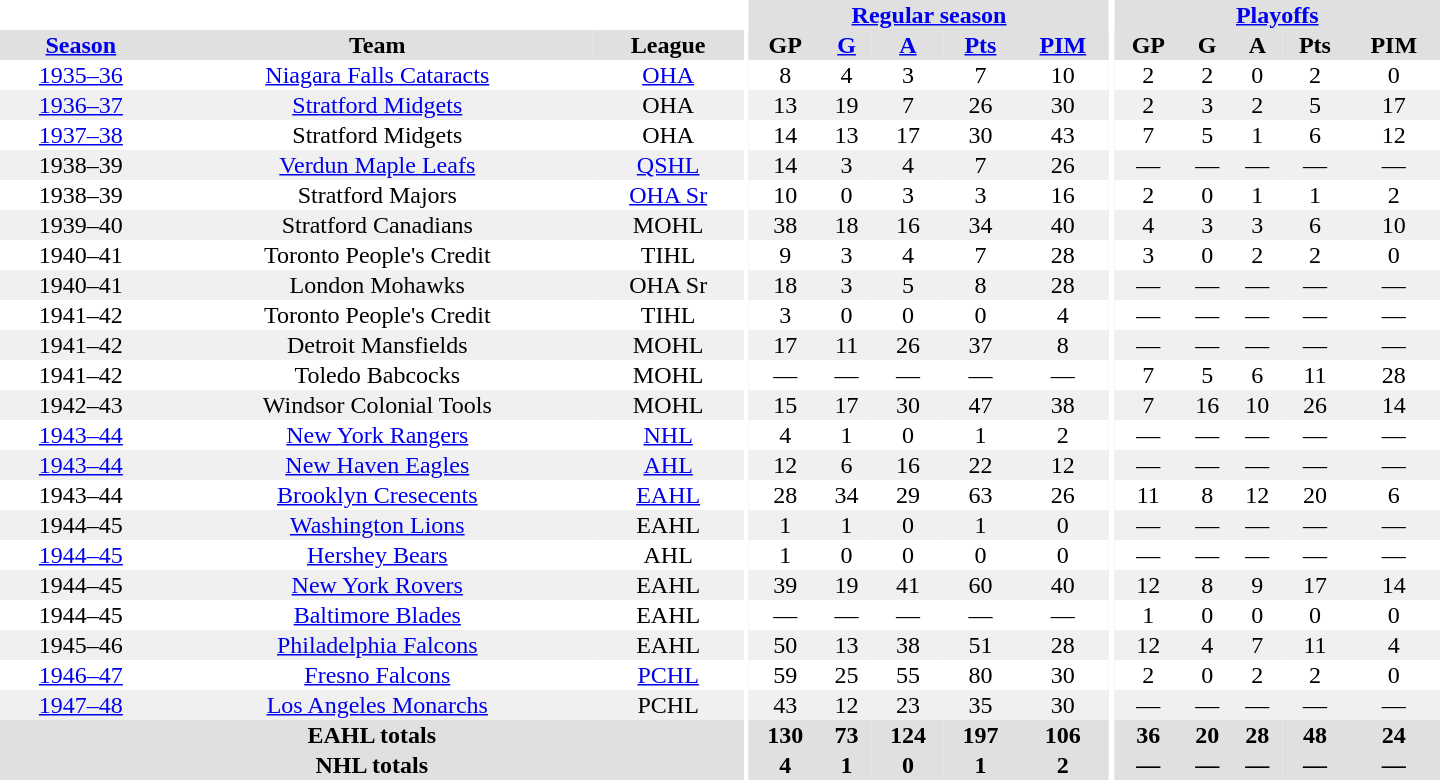<table border="0" cellpadding="1" cellspacing="0" style="text-align:center; width:60em">
<tr bgcolor="#e0e0e0">
<th colspan="3" bgcolor="#ffffff"></th>
<th rowspan="100" bgcolor="#ffffff"></th>
<th colspan="5"><a href='#'>Regular season</a></th>
<th rowspan="100" bgcolor="#ffffff"></th>
<th colspan="5"><a href='#'>Playoffs</a></th>
</tr>
<tr bgcolor="#e0e0e0">
<th><a href='#'>Season</a></th>
<th>Team</th>
<th>League</th>
<th>GP</th>
<th><a href='#'>G</a></th>
<th><a href='#'>A</a></th>
<th><a href='#'>Pts</a></th>
<th><a href='#'>PIM</a></th>
<th>GP</th>
<th>G</th>
<th>A</th>
<th>Pts</th>
<th>PIM</th>
</tr>
<tr>
<td><a href='#'>1935–36</a></td>
<td><a href='#'>Niagara Falls Cataracts</a></td>
<td><a href='#'>OHA</a></td>
<td>8</td>
<td>4</td>
<td>3</td>
<td>7</td>
<td>10</td>
<td>2</td>
<td>2</td>
<td>0</td>
<td>2</td>
<td>0</td>
</tr>
<tr bgcolor="#f0f0f0">
<td><a href='#'>1936–37</a></td>
<td><a href='#'>Stratford Midgets</a></td>
<td>OHA</td>
<td>13</td>
<td>19</td>
<td>7</td>
<td>26</td>
<td>30</td>
<td>2</td>
<td>3</td>
<td>2</td>
<td>5</td>
<td>17</td>
</tr>
<tr>
<td><a href='#'>1937–38</a></td>
<td>Stratford Midgets</td>
<td>OHA</td>
<td>14</td>
<td>13</td>
<td>17</td>
<td>30</td>
<td>43</td>
<td>7</td>
<td>5</td>
<td>1</td>
<td>6</td>
<td>12</td>
</tr>
<tr bgcolor="#f0f0f0">
<td>1938–39</td>
<td><a href='#'>Verdun Maple Leafs</a></td>
<td><a href='#'>QSHL</a></td>
<td>14</td>
<td>3</td>
<td>4</td>
<td>7</td>
<td>26</td>
<td>—</td>
<td>—</td>
<td>—</td>
<td>—</td>
<td>—</td>
</tr>
<tr>
<td>1938–39</td>
<td>Stratford Majors</td>
<td><a href='#'>OHA Sr</a></td>
<td>10</td>
<td>0</td>
<td>3</td>
<td>3</td>
<td>16</td>
<td>2</td>
<td>0</td>
<td>1</td>
<td>1</td>
<td>2</td>
</tr>
<tr bgcolor="#f0f0f0">
<td>1939–40</td>
<td>Stratford Canadians</td>
<td>MOHL</td>
<td>38</td>
<td>18</td>
<td>16</td>
<td>34</td>
<td>40</td>
<td>4</td>
<td>3</td>
<td>3</td>
<td>6</td>
<td>10</td>
</tr>
<tr>
<td>1940–41</td>
<td>Toronto People's Credit</td>
<td>TIHL</td>
<td>9</td>
<td>3</td>
<td>4</td>
<td>7</td>
<td>28</td>
<td>3</td>
<td>0</td>
<td>2</td>
<td>2</td>
<td>0</td>
</tr>
<tr bgcolor="#f0f0f0">
<td>1940–41</td>
<td>London Mohawks</td>
<td>OHA Sr</td>
<td>18</td>
<td>3</td>
<td>5</td>
<td>8</td>
<td>28</td>
<td>—</td>
<td>—</td>
<td>—</td>
<td>—</td>
<td>—</td>
</tr>
<tr>
<td>1941–42</td>
<td>Toronto People's Credit</td>
<td>TIHL</td>
<td>3</td>
<td>0</td>
<td>0</td>
<td>0</td>
<td>4</td>
<td>—</td>
<td>—</td>
<td>—</td>
<td>—</td>
<td>—</td>
</tr>
<tr bgcolor="#f0f0f0">
<td>1941–42</td>
<td>Detroit Mansfields</td>
<td>MOHL</td>
<td>17</td>
<td>11</td>
<td>26</td>
<td>37</td>
<td>8</td>
<td>—</td>
<td>—</td>
<td>—</td>
<td>—</td>
<td>—</td>
</tr>
<tr>
<td>1941–42</td>
<td>Toledo Babcocks</td>
<td>MOHL</td>
<td>—</td>
<td>—</td>
<td>—</td>
<td>—</td>
<td>—</td>
<td>7</td>
<td>5</td>
<td>6</td>
<td>11</td>
<td>28</td>
</tr>
<tr bgcolor="#f0f0f0">
<td>1942–43</td>
<td>Windsor Colonial Tools</td>
<td>MOHL</td>
<td>15</td>
<td>17</td>
<td>30</td>
<td>47</td>
<td>38</td>
<td>7</td>
<td>16</td>
<td>10</td>
<td>26</td>
<td>14</td>
</tr>
<tr>
<td><a href='#'>1943–44</a></td>
<td><a href='#'>New York Rangers</a></td>
<td><a href='#'>NHL</a></td>
<td>4</td>
<td>1</td>
<td>0</td>
<td>1</td>
<td>2</td>
<td>—</td>
<td>—</td>
<td>—</td>
<td>—</td>
<td>—</td>
</tr>
<tr bgcolor="#f0f0f0">
<td><a href='#'>1943–44</a></td>
<td><a href='#'>New Haven Eagles</a></td>
<td><a href='#'>AHL</a></td>
<td>12</td>
<td>6</td>
<td>16</td>
<td>22</td>
<td>12</td>
<td>—</td>
<td>—</td>
<td>—</td>
<td>—</td>
<td>—</td>
</tr>
<tr>
<td>1943–44</td>
<td><a href='#'>Brooklyn Cresecents</a></td>
<td><a href='#'>EAHL</a></td>
<td>28</td>
<td>34</td>
<td>29</td>
<td>63</td>
<td>26</td>
<td>11</td>
<td>8</td>
<td>12</td>
<td>20</td>
<td>6</td>
</tr>
<tr bgcolor="#f0f0f0">
<td>1944–45</td>
<td><a href='#'>Washington Lions</a></td>
<td>EAHL</td>
<td>1</td>
<td>1</td>
<td>0</td>
<td>1</td>
<td>0</td>
<td>—</td>
<td>—</td>
<td>—</td>
<td>—</td>
<td>—</td>
</tr>
<tr>
<td><a href='#'>1944–45</a></td>
<td><a href='#'>Hershey Bears</a></td>
<td>AHL</td>
<td>1</td>
<td>0</td>
<td>0</td>
<td>0</td>
<td>0</td>
<td>—</td>
<td>—</td>
<td>—</td>
<td>—</td>
<td>—</td>
</tr>
<tr bgcolor="#f0f0f0">
<td>1944–45</td>
<td><a href='#'>New York Rovers</a></td>
<td>EAHL</td>
<td>39</td>
<td>19</td>
<td>41</td>
<td>60</td>
<td>40</td>
<td>12</td>
<td>8</td>
<td>9</td>
<td>17</td>
<td>14</td>
</tr>
<tr>
<td>1944–45</td>
<td><a href='#'>Baltimore Blades</a></td>
<td>EAHL</td>
<td>—</td>
<td>—</td>
<td>—</td>
<td>—</td>
<td>—</td>
<td>1</td>
<td>0</td>
<td>0</td>
<td>0</td>
<td>0</td>
</tr>
<tr bgcolor="#f0f0f0">
<td>1945–46</td>
<td><a href='#'>Philadelphia Falcons</a></td>
<td>EAHL</td>
<td>50</td>
<td>13</td>
<td>38</td>
<td>51</td>
<td>28</td>
<td>12</td>
<td>4</td>
<td>7</td>
<td>11</td>
<td>4</td>
</tr>
<tr>
<td><a href='#'>1946–47</a></td>
<td><a href='#'>Fresno Falcons</a></td>
<td><a href='#'>PCHL</a></td>
<td>59</td>
<td>25</td>
<td>55</td>
<td>80</td>
<td>30</td>
<td>2</td>
<td>0</td>
<td>2</td>
<td>2</td>
<td>0</td>
</tr>
<tr bgcolor="#f0f0f0">
<td><a href='#'>1947–48</a></td>
<td><a href='#'>Los Angeles Monarchs</a></td>
<td>PCHL</td>
<td>43</td>
<td>12</td>
<td>23</td>
<td>35</td>
<td>30</td>
<td>—</td>
<td>—</td>
<td>—</td>
<td>—</td>
<td>—</td>
</tr>
<tr bgcolor="#e0e0e0">
<th colspan="3">EAHL totals</th>
<th>130</th>
<th>73</th>
<th>124</th>
<th>197</th>
<th>106</th>
<th>36</th>
<th>20</th>
<th>28</th>
<th>48</th>
<th>24</th>
</tr>
<tr bgcolor="#e0e0e0">
<th colspan="3">NHL totals</th>
<th>4</th>
<th>1</th>
<th>0</th>
<th>1</th>
<th>2</th>
<th>—</th>
<th>—</th>
<th>—</th>
<th>—</th>
<th>—</th>
</tr>
</table>
